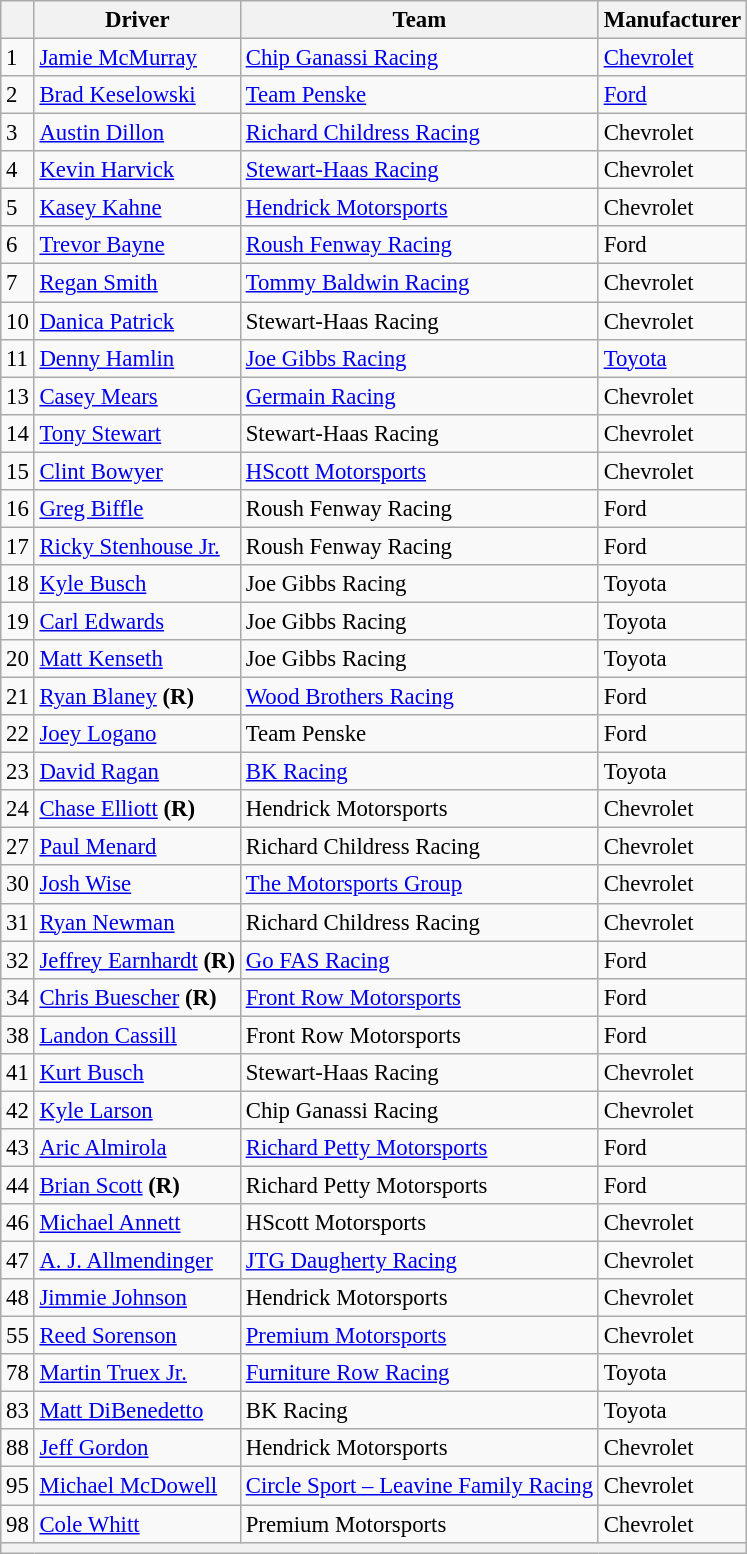<table class="wikitable" style="font-size:95%">
<tr>
<th></th>
<th>Driver</th>
<th>Team</th>
<th>Manufacturer</th>
</tr>
<tr>
<td>1</td>
<td><a href='#'>Jamie McMurray</a></td>
<td><a href='#'>Chip Ganassi Racing</a></td>
<td><a href='#'>Chevrolet</a></td>
</tr>
<tr>
<td>2</td>
<td><a href='#'>Brad Keselowski</a></td>
<td><a href='#'>Team Penske</a></td>
<td><a href='#'>Ford</a></td>
</tr>
<tr>
<td>3</td>
<td><a href='#'>Austin Dillon</a></td>
<td><a href='#'>Richard Childress Racing</a></td>
<td>Chevrolet</td>
</tr>
<tr>
<td>4</td>
<td><a href='#'>Kevin Harvick</a></td>
<td><a href='#'>Stewart-Haas Racing</a></td>
<td>Chevrolet</td>
</tr>
<tr>
<td>5</td>
<td><a href='#'>Kasey Kahne</a></td>
<td><a href='#'>Hendrick Motorsports</a></td>
<td>Chevrolet</td>
</tr>
<tr>
<td>6</td>
<td><a href='#'>Trevor Bayne</a></td>
<td><a href='#'>Roush Fenway Racing</a></td>
<td>Ford</td>
</tr>
<tr>
<td>7</td>
<td><a href='#'>Regan Smith</a></td>
<td><a href='#'>Tommy Baldwin Racing</a></td>
<td>Chevrolet</td>
</tr>
<tr>
<td>10</td>
<td><a href='#'>Danica Patrick</a></td>
<td>Stewart-Haas Racing</td>
<td>Chevrolet</td>
</tr>
<tr>
<td>11</td>
<td><a href='#'>Denny Hamlin</a></td>
<td><a href='#'>Joe Gibbs Racing</a></td>
<td><a href='#'>Toyota</a></td>
</tr>
<tr>
<td>13</td>
<td><a href='#'>Casey Mears</a></td>
<td><a href='#'>Germain Racing</a></td>
<td>Chevrolet</td>
</tr>
<tr>
<td>14</td>
<td><a href='#'>Tony Stewart</a></td>
<td>Stewart-Haas Racing</td>
<td>Chevrolet</td>
</tr>
<tr>
<td>15</td>
<td><a href='#'>Clint Bowyer</a></td>
<td><a href='#'>HScott Motorsports</a></td>
<td>Chevrolet</td>
</tr>
<tr>
<td>16</td>
<td><a href='#'>Greg Biffle</a></td>
<td>Roush Fenway Racing</td>
<td>Ford</td>
</tr>
<tr>
<td>17</td>
<td><a href='#'>Ricky Stenhouse Jr.</a></td>
<td>Roush Fenway Racing</td>
<td>Ford</td>
</tr>
<tr>
<td>18</td>
<td><a href='#'>Kyle Busch</a></td>
<td>Joe Gibbs Racing</td>
<td>Toyota</td>
</tr>
<tr>
<td>19</td>
<td><a href='#'>Carl Edwards</a></td>
<td>Joe Gibbs Racing</td>
<td>Toyota</td>
</tr>
<tr>
<td>20</td>
<td><a href='#'>Matt Kenseth</a></td>
<td>Joe Gibbs Racing</td>
<td>Toyota</td>
</tr>
<tr>
<td>21</td>
<td><a href='#'>Ryan Blaney</a> <strong>(R)</strong></td>
<td><a href='#'>Wood Brothers Racing</a></td>
<td>Ford</td>
</tr>
<tr>
<td>22</td>
<td><a href='#'>Joey Logano</a></td>
<td>Team Penske</td>
<td>Ford</td>
</tr>
<tr>
<td>23</td>
<td><a href='#'>David Ragan</a></td>
<td><a href='#'>BK Racing</a></td>
<td>Toyota</td>
</tr>
<tr>
<td>24</td>
<td><a href='#'>Chase Elliott</a> <strong>(R)</strong></td>
<td>Hendrick Motorsports</td>
<td>Chevrolet</td>
</tr>
<tr>
<td>27</td>
<td><a href='#'>Paul Menard</a></td>
<td>Richard Childress Racing</td>
<td>Chevrolet</td>
</tr>
<tr>
<td>30</td>
<td><a href='#'>Josh Wise</a></td>
<td><a href='#'>The Motorsports Group</a></td>
<td>Chevrolet</td>
</tr>
<tr>
<td>31</td>
<td><a href='#'>Ryan Newman</a></td>
<td>Richard Childress Racing</td>
<td>Chevrolet</td>
</tr>
<tr>
<td>32</td>
<td><a href='#'>Jeffrey Earnhardt</a> <strong>(R)</strong></td>
<td><a href='#'>Go FAS Racing</a></td>
<td>Ford</td>
</tr>
<tr>
<td>34</td>
<td><a href='#'>Chris Buescher</a> <strong>(R)</strong></td>
<td><a href='#'>Front Row Motorsports</a></td>
<td>Ford</td>
</tr>
<tr>
<td>38</td>
<td><a href='#'>Landon Cassill</a></td>
<td>Front Row Motorsports</td>
<td>Ford</td>
</tr>
<tr>
<td>41</td>
<td><a href='#'>Kurt Busch</a></td>
<td>Stewart-Haas Racing</td>
<td>Chevrolet</td>
</tr>
<tr>
<td>42</td>
<td><a href='#'>Kyle Larson</a></td>
<td>Chip Ganassi Racing</td>
<td>Chevrolet</td>
</tr>
<tr>
<td>43</td>
<td><a href='#'>Aric Almirola</a></td>
<td><a href='#'>Richard Petty Motorsports</a></td>
<td>Ford</td>
</tr>
<tr>
<td>44</td>
<td><a href='#'>Brian Scott</a> <strong>(R)</strong></td>
<td>Richard Petty Motorsports</td>
<td>Ford</td>
</tr>
<tr>
<td>46</td>
<td><a href='#'>Michael Annett</a></td>
<td>HScott Motorsports</td>
<td>Chevrolet</td>
</tr>
<tr>
<td>47</td>
<td><a href='#'>A. J. Allmendinger</a></td>
<td><a href='#'>JTG Daugherty Racing</a></td>
<td>Chevrolet</td>
</tr>
<tr>
<td>48</td>
<td><a href='#'>Jimmie Johnson</a></td>
<td>Hendrick Motorsports</td>
<td>Chevrolet</td>
</tr>
<tr>
<td>55</td>
<td><a href='#'>Reed Sorenson</a></td>
<td><a href='#'>Premium Motorsports</a></td>
<td>Chevrolet</td>
</tr>
<tr>
<td>78</td>
<td><a href='#'>Martin Truex Jr.</a></td>
<td><a href='#'>Furniture Row Racing</a></td>
<td>Toyota</td>
</tr>
<tr>
<td>83</td>
<td><a href='#'>Matt DiBenedetto</a></td>
<td>BK Racing</td>
<td>Toyota</td>
</tr>
<tr>
<td>88</td>
<td><a href='#'>Jeff Gordon</a></td>
<td>Hendrick Motorsports</td>
<td>Chevrolet</td>
</tr>
<tr>
<td>95</td>
<td><a href='#'>Michael McDowell</a></td>
<td><a href='#'>Circle Sport – Leavine Family Racing</a></td>
<td>Chevrolet</td>
</tr>
<tr>
<td>98</td>
<td><a href='#'>Cole Whitt</a></td>
<td>Premium Motorsports</td>
<td>Chevrolet</td>
</tr>
<tr>
<th colspan="4"></th>
</tr>
</table>
